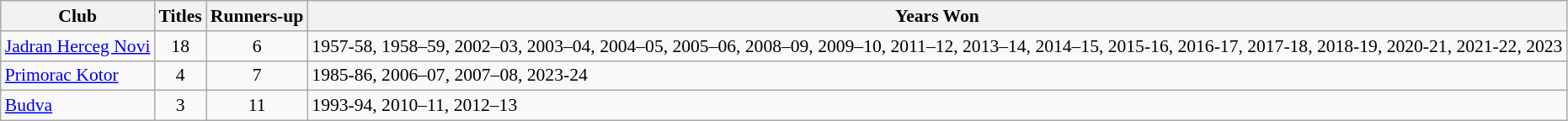<table class="wikitable" style="font-size:90%">
<tr>
<th>Club</th>
<th>Titles</th>
<th>Runners-up</th>
<th>Years Won</th>
</tr>
<tr>
<td><a href='#'>Jadran Herceg Novi</a></td>
<td align="center">18</td>
<td align="center">6</td>
<td>1957-58, 1958–59, 2002–03, 2003–04, 2004–05, 2005–06, 2008–09, 2009–10, 2011–12, 2013–14, 2014–15, 2015-16, 2016-17, 2017-18, 2018-19, 2020-21, 2021-22, 2023</td>
</tr>
<tr>
<td><a href='#'>Primorac Kotor</a></td>
<td align="center">4</td>
<td align="center">7</td>
<td>1985-86, 2006–07, 2007–08, 2023-24</td>
</tr>
<tr>
<td><a href='#'>Budva</a></td>
<td align="center">3</td>
<td align="center">11</td>
<td>1993-94, 2010–11, 2012–13</td>
</tr>
</table>
